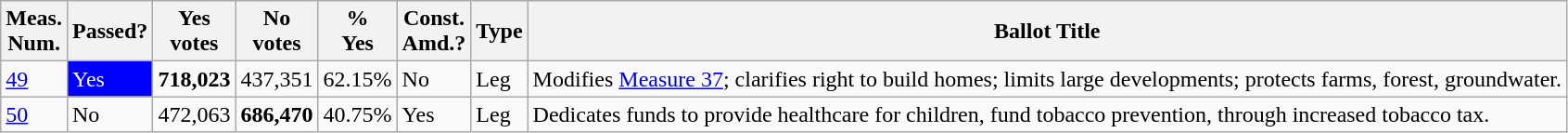<table class="wikitable sortable">
<tr>
<th>Meas.<br>Num.</th>
<th>Passed?</th>
<th>Yes<br>votes</th>
<th>No<br>votes</th>
<th>%<br>Yes</th>
<th>Const.<br>Amd.?</th>
<th>Type</th>
<th>Ballot Title</th>
</tr>
<tr>
<td><a href='#'>49</a></td>
<td style="background:blue;color:white">Yes</td>
<td><strong>718,023</strong></td>
<td>437,351</td>
<td>62.15%</td>
<td>No</td>
<td>Leg</td>
<td>Modifies <a href='#'>Measure 37</a>; clarifies right to build homes; limits large developments; protects farms, forest, groundwater.</td>
</tr>
<tr>
<td><a href='#'>50</a></td>
<td>No</td>
<td>472,063</td>
<td><strong>686,470</strong></td>
<td>40.75%</td>
<td>Yes</td>
<td>Leg</td>
<td>Dedicates funds to provide healthcare for children, fund tobacco prevention, through increased tobacco tax.</td>
</tr>
</table>
